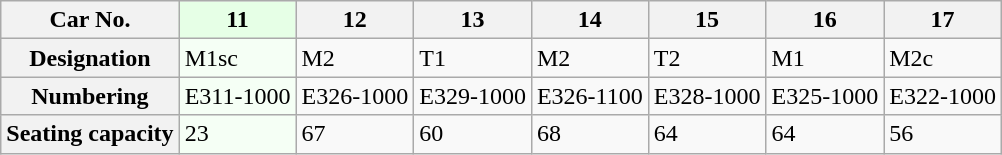<table class="wikitable">
<tr>
<th>Car No.</th>
<th style="background: #E6FFE6">11</th>
<th>12</th>
<th>13</th>
<th>14</th>
<th>15</th>
<th>16</th>
<th>17</th>
</tr>
<tr>
<th>Designation</th>
<td style="background: #F5FFF5">M1sc</td>
<td>M2</td>
<td>T1</td>
<td>M2</td>
<td>T2</td>
<td>M1</td>
<td>M2c</td>
</tr>
<tr>
<th>Numbering</th>
<td style="background: #F5FFF5">E311-1000</td>
<td>E326-1000</td>
<td>E329-1000</td>
<td>E326-1100</td>
<td>E328-1000</td>
<td>E325-1000</td>
<td>E322-1000</td>
</tr>
<tr>
<th>Seating capacity</th>
<td style="background: #F5FFF5">23</td>
<td>67</td>
<td>60</td>
<td>68</td>
<td>64</td>
<td>64</td>
<td>56</td>
</tr>
</table>
